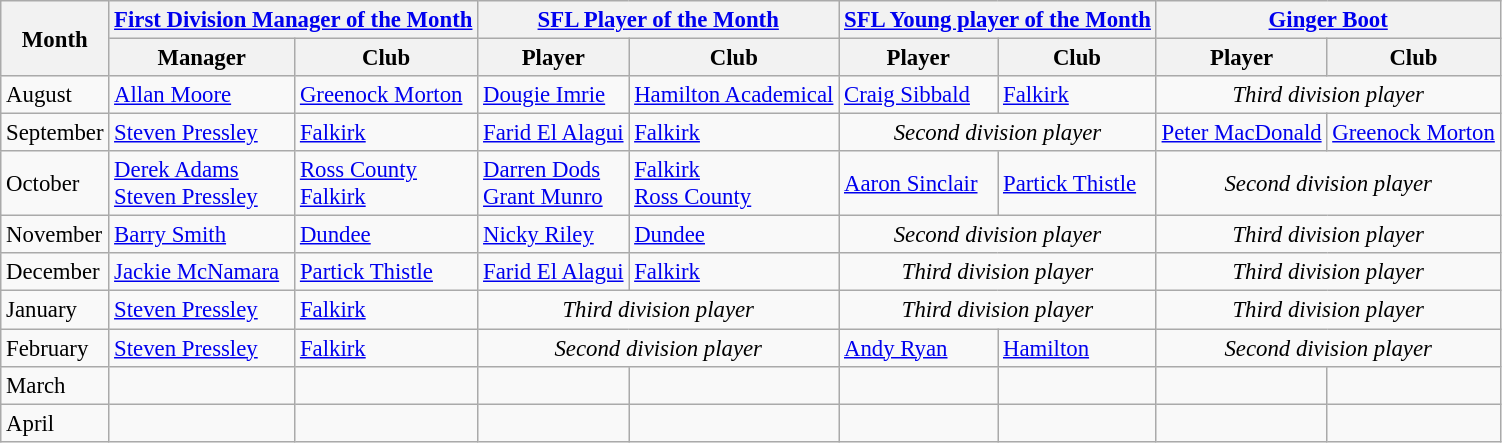<table class="wikitable" style="font-size: 95%; text-align: left;">
<tr>
<th rowspan=2>Month</th>
<th colspan=2><a href='#'>First Division Manager of the Month</a></th>
<th colspan=2><a href='#'>SFL Player of the Month</a></th>
<th colspan=2><a href='#'>SFL Young player of the Month</a></th>
<th colspan=2><a href='#'>Ginger Boot</a></th>
</tr>
<tr>
<th>Manager</th>
<th>Club</th>
<th>Player</th>
<th>Club</th>
<th>Player</th>
<th>Club</th>
<th>Player</th>
<th>Club</th>
</tr>
<tr>
<td>August</td>
<td> <a href='#'>Allan Moore</a></td>
<td><a href='#'>Greenock Morton</a></td>
<td> <a href='#'>Dougie Imrie</a></td>
<td><a href='#'>Hamilton Academical</a></td>
<td> <a href='#'>Craig Sibbald</a></td>
<td><a href='#'>Falkirk</a></td>
<td colspan="2" style="text-align:center;"><em>Third division player</em></td>
</tr>
<tr>
<td>September</td>
<td> <a href='#'>Steven Pressley</a></td>
<td><a href='#'>Falkirk</a></td>
<td> <a href='#'>Farid El Alagui</a></td>
<td><a href='#'>Falkirk</a></td>
<td colspan="2" style="text-align:center;"><em>Second division player</em></td>
<td> <a href='#'>Peter MacDonald</a></td>
<td><a href='#'>Greenock Morton</a></td>
</tr>
<tr>
<td>October</td>
<td> <a href='#'>Derek Adams</a><br> <a href='#'>Steven Pressley</a></td>
<td><a href='#'>Ross County</a><br><a href='#'>Falkirk</a></td>
<td> <a href='#'>Darren Dods</a><br> <a href='#'>Grant Munro</a></td>
<td><a href='#'>Falkirk</a><br><a href='#'>Ross County</a></td>
<td> <a href='#'>Aaron Sinclair</a></td>
<td><a href='#'>Partick Thistle</a></td>
<td colspan="2" style="text-align:center;"><em>Second division player</em></td>
</tr>
<tr>
<td>November</td>
<td> <a href='#'>Barry Smith</a></td>
<td><a href='#'>Dundee</a></td>
<td> <a href='#'>Nicky Riley</a></td>
<td><a href='#'>Dundee</a></td>
<td colspan="2" style="text-align:center;"><em>Second division player</em></td>
<td colspan="2" style="text-align:center;"><em>Third division player</em></td>
</tr>
<tr>
<td>December</td>
<td> <a href='#'>Jackie McNamara</a></td>
<td><a href='#'>Partick Thistle</a></td>
<td> <a href='#'>Farid El Alagui</a></td>
<td><a href='#'>Falkirk</a></td>
<td colspan="2" style="text-align:center;"><em>Third division player</em></td>
<td colspan="2" style="text-align:center;"><em>Third division player</em></td>
</tr>
<tr>
<td>January</td>
<td> <a href='#'>Steven Pressley</a></td>
<td><a href='#'>Falkirk</a></td>
<td colspan="2" style="text-align:center;"><em>Third division player</em></td>
<td colspan="2" style="text-align:center;"><em>Third division player</em></td>
<td colspan="2" style="text-align:center;"><em>Third division player</em></td>
</tr>
<tr>
<td>February</td>
<td> <a href='#'>Steven Pressley</a></td>
<td><a href='#'>Falkirk</a></td>
<td colspan="2" style="text-align:center;"><em>Second division player</em></td>
<td> <a href='#'>Andy Ryan</a></td>
<td><a href='#'>Hamilton</a></td>
<td colspan="2" style="text-align:center;"><em>Second division player</em></td>
</tr>
<tr>
<td>March</td>
<td></td>
<td></td>
<td></td>
<td></td>
<td></td>
<td></td>
<td></td>
<td></td>
</tr>
<tr>
<td>April</td>
<td></td>
<td></td>
<td></td>
<td></td>
<td></td>
<td></td>
<td></td>
<td></td>
</tr>
</table>
